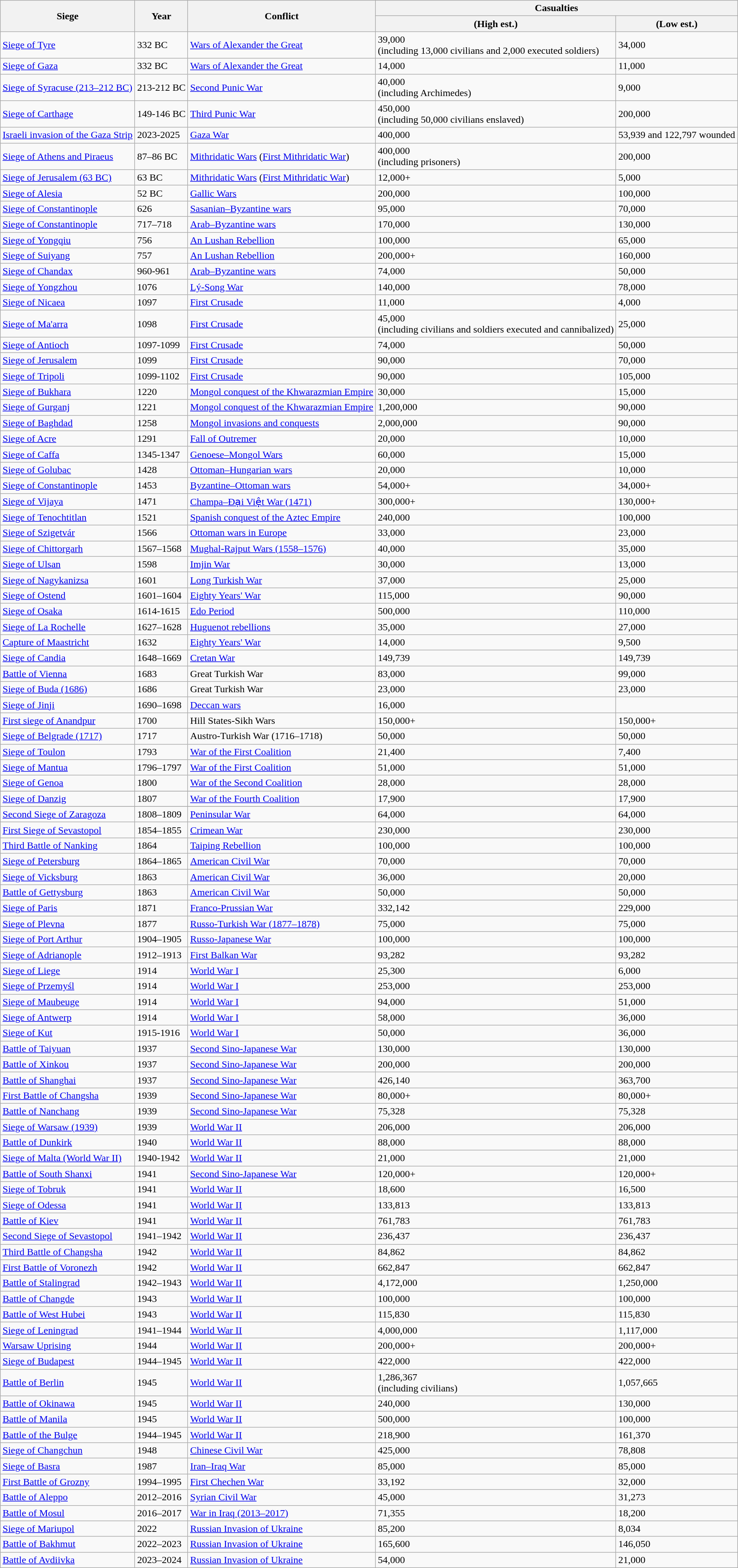<table class="wikitable sortable">
<tr>
<th rowspan=2>Siege</th>
<th data-sort-type="number" rowspan=2>Year</th>
<th rowspan=2>Conflict</th>
<th colspan=2>Casualties</th>
</tr>
<tr>
<th data-sort-type="number">(High est.)</th>
<th data-sort-type="number">(Low est.)</th>
</tr>
<tr>
<td><a href='#'>Siege of Tyre</a></td>
<td>332 BC</td>
<td><a href='#'>Wars of Alexander the Great</a></td>
<td>39,000<br>(including 13,000 civilians and 2,000 executed soldiers)</td>
<td>34,000</td>
</tr>
<tr>
<td><a href='#'>Siege of Gaza</a></td>
<td>332 BC</td>
<td><a href='#'>Wars of Alexander the Great</a></td>
<td>14,000</td>
<td>11,000</td>
</tr>
<tr>
<td nowrap><a href='#'>Siege of Syracuse (213–212 BC)</a></td>
<td nowrap>213-212 BC</td>
<td><a href='#'>Second Punic War</a></td>
<td>40,000 <br>(including Archimedes)</td>
<td>9,000</td>
</tr>
<tr>
<td><a href='#'>Siege of Carthage</a></td>
<td>149-146 BC</td>
<td><a href='#'>Third Punic War</a></td>
<td>450,000 <br>(including 50,000 civilians enslaved)</td>
<td>200,000</td>
</tr>
<tr>
<td><a href='#'>Israeli invasion of the Gaza Strip</a></td>
<td>2023-2025</td>
<td><a href='#'>Gaza War</a></td>
<td>400,000</td>
<td>53,939 and 122,797 wounded</td>
</tr>
<tr>
<td><a href='#'>Siege of Athens and Piraeus</a></td>
<td>87–86 BC</td>
<td><a href='#'>Mithridatic Wars</a> (<a href='#'>First Mithridatic War</a>)</td>
<td>400,000 <br>(including prisoners)</td>
<td>200,000</td>
</tr>
<tr>
<td><a href='#'>Siege of Jerusalem (63 BC)</a></td>
<td>63 BC</td>
<td><a href='#'>Mithridatic Wars</a> (<a href='#'>First Mithridatic War</a>)</td>
<td>12,000+</td>
<td>5,000</td>
</tr>
<tr>
<td><a href='#'>Siege of Alesia</a></td>
<td>52 BC</td>
<td><a href='#'>Gallic Wars</a></td>
<td>200,000</td>
<td>100,000</td>
</tr>
<tr>
<td><a href='#'>Siege of Constantinople</a></td>
<td data-sort-value="717">626</td>
<td><a href='#'>Sasanian–Byzantine wars</a></td>
<td>95,000</td>
<td>70,000</td>
</tr>
<tr>
<td><a href='#'>Siege of Constantinople</a></td>
<td data-sort-value="717">717–718</td>
<td><a href='#'>Arab–Byzantine wars</a></td>
<td>170,000</td>
<td>130,000</td>
</tr>
<tr>
<td><a href='#'>Siege of Yongqiu</a></td>
<td data-sort-value="717">756</td>
<td><a href='#'>An Lushan Rebellion</a></td>
<td>100,000</td>
<td>65,000</td>
</tr>
<tr>
<td><a href='#'>Siege of Suiyang</a></td>
<td data-sort-value="717">757</td>
<td><a href='#'>An Lushan Rebellion</a></td>
<td>200,000+</td>
<td>160,000</td>
</tr>
<tr>
<td><a href='#'>Siege of Chandax</a></td>
<td data-sort-value="717">960-961</td>
<td><a href='#'>Arab–Byzantine wars</a></td>
<td>74,000</td>
<td>50,000</td>
</tr>
<tr>
<td><a href='#'>Siege of Yongzhou</a></td>
<td data-sort-value="717">1076</td>
<td><a href='#'>Lý-Song War</a></td>
<td>140,000</td>
<td>78,000</td>
</tr>
<tr>
<td><a href='#'>Siege of Nicaea</a></td>
<td>1097</td>
<td><a href='#'>First Crusade</a></td>
<td>11,000</td>
<td>4,000</td>
</tr>
<tr>
<td><a href='#'>Siege of Ma'arra</a></td>
<td>1098</td>
<td><a href='#'>First Crusade</a></td>
<td>45,000<br>(including civilians and soldiers executed and cannibalized)</td>
<td>25,000</td>
</tr>
<tr>
<td><a href='#'>Siege of Antioch</a></td>
<td>1097-1099</td>
<td><a href='#'>First Crusade</a></td>
<td>74,000</td>
<td>50,000</td>
</tr>
<tr>
<td><a href='#'>Siege of Jerusalem</a></td>
<td>1099</td>
<td><a href='#'>First Crusade</a></td>
<td>90,000</td>
<td>70,000</td>
</tr>
<tr>
<td><a href='#'>Siege of Tripoli</a></td>
<td>1099-1102</td>
<td><a href='#'>First Crusade</a></td>
<td>90,000</td>
<td>105,000</td>
</tr>
<tr>
<td><a href='#'>Siege of Bukhara</a></td>
<td>1220</td>
<td><a href='#'>Mongol conquest of the Khwarazmian Empire</a></td>
<td>30,000</td>
<td>15,000</td>
</tr>
<tr>
<td><a href='#'>Siege of Gurganj</a></td>
<td>1221</td>
<td><a href='#'>Mongol conquest of the Khwarazmian Empire</a></td>
<td>1,200,000</td>
<td>90,000</td>
</tr>
<tr>
<td><a href='#'>Siege of Baghdad</a></td>
<td>1258</td>
<td><a href='#'>Mongol invasions and conquests</a></td>
<td>2,000,000</td>
<td>90,000</td>
</tr>
<tr>
<td><a href='#'>Siege of Acre</a></td>
<td>1291</td>
<td><a href='#'>Fall of Outremer</a></td>
<td>20,000</td>
<td>10,000</td>
</tr>
<tr>
<td><a href='#'>Siege of Caffa</a></td>
<td data-sort-value="717">1345-1347</td>
<td><a href='#'>Genoese–Mongol Wars</a></td>
<td>60,000</td>
<td>15,000</td>
</tr>
<tr>
<td><a href='#'>Siege of Golubac</a></td>
<td>1428</td>
<td><a href='#'>Ottoman–Hungarian wars</a></td>
<td>20,000</td>
<td>10,000</td>
</tr>
<tr>
<td><a href='#'>Siege of Constantinople</a></td>
<td>1453</td>
<td><a href='#'>Byzantine–Ottoman wars</a></td>
<td>54,000+</td>
<td>34,000+</td>
</tr>
<tr>
<td><a href='#'>Siege of Vijaya</a></td>
<td>1471</td>
<td><a href='#'>Champa–Đại Việt War (1471)</a></td>
<td>300,000+</td>
<td>130,000+</td>
</tr>
<tr>
<td><a href='#'>Siege of Tenochtitlan</a></td>
<td>1521</td>
<td><a href='#'>Spanish conquest of the Aztec Empire</a></td>
<td>240,000</td>
<td>100,000</td>
</tr>
<tr>
<td><a href='#'>Siege of Szigetvár</a></td>
<td>1566</td>
<td><a href='#'>Ottoman wars in Europe</a></td>
<td>33,000</td>
<td>23,000</td>
</tr>
<tr>
<td><a href='#'>Siege of Chittorgarh</a></td>
<td>1567–1568</td>
<td><a href='#'>Mughal-Rajput Wars (1558–1576)</a></td>
<td>40,000</td>
<td>35,000</td>
</tr>
<tr>
<td><a href='#'>Siege of Ulsan</a></td>
<td>1598</td>
<td><a href='#'>Imjin War</a></td>
<td>30,000</td>
<td>13,000</td>
</tr>
<tr>
<td><a href='#'>Siege of Nagykanizsa</a></td>
<td>1601</td>
<td><a href='#'>Long Turkish War</a></td>
<td>37,000</td>
<td>25,000</td>
</tr>
<tr>
<td><a href='#'>Siege of Ostend</a></td>
<td>1601–1604</td>
<td><a href='#'>Eighty Years' War</a></td>
<td>115,000</td>
<td>90,000</td>
</tr>
<tr>
<td><a href='#'>Siege of Osaka</a></td>
<td>1614-1615</td>
<td><a href='#'>Edo Period</a></td>
<td>500,000</td>
<td>110,000</td>
</tr>
<tr>
<td><a href='#'>Siege of La Rochelle</a></td>
<td>1627–1628</td>
<td><a href='#'>Huguenot rebellions</a></td>
<td>35,000</td>
<td>27,000</td>
</tr>
<tr>
<td><a href='#'>Capture of Maastricht</a></td>
<td>1632</td>
<td><a href='#'>Eighty Years' War</a></td>
<td>14,000</td>
<td>9,500</td>
</tr>
<tr>
<td><a href='#'>Siege of Candia</a></td>
<td>1648–1669</td>
<td><a href='#'>Cretan War</a></td>
<td>149,739</td>
<td>149,739</td>
</tr>
<tr>
<td><a href='#'>Battle of Vienna</a></td>
<td>1683</td>
<td>Great Turkish War</td>
<td>83,000</td>
<td>99,000</td>
</tr>
<tr>
<td><a href='#'>Siege of Buda (1686)</a></td>
<td>1686</td>
<td>Great Turkish War</td>
<td>23,000</td>
<td>23,000</td>
</tr>
<tr>
<td><a href='#'>Siege of Jinji</a></td>
<td>1690–1698</td>
<td><a href='#'>Deccan wars</a></td>
<td>16,000</td>
</tr>
<tr>
<td><a href='#'>First siege of Anandpur</a></td>
<td>1700</td>
<td>Hill States-Sikh Wars</td>
<td>150,000+</td>
<td>150,000+</td>
</tr>
<tr>
<td><a href='#'>Siege of Belgrade (1717)</a></td>
<td>1717</td>
<td>Austro-Turkish War (1716–1718)</td>
<td>50,000</td>
<td>50,000</td>
</tr>
<tr>
<td><a href='#'>Siege of Toulon</a></td>
<td>1793</td>
<td><a href='#'>War of the First Coalition</a></td>
<td>21,400</td>
<td>7,400</td>
</tr>
<tr>
<td><a href='#'>Siege of Mantua</a></td>
<td>1796–1797</td>
<td><a href='#'>War of the First Coalition</a></td>
<td>51,000</td>
<td>51,000</td>
</tr>
<tr>
<td><a href='#'>Siege of Genoa</a></td>
<td>1800</td>
<td><a href='#'>War of the Second Coalition</a></td>
<td>28,000</td>
<td>28,000</td>
</tr>
<tr>
</tr>
<tr>
<td><a href='#'>Siege of Danzig</a></td>
<td>1807</td>
<td><a href='#'>War of the Fourth Coalition</a></td>
<td>17,900</td>
<td>17,900</td>
</tr>
<tr>
</tr>
<tr>
<td><a href='#'>Second Siege of Zaragoza</a></td>
<td data-sort-value="1808">1808–1809</td>
<td><a href='#'>Peninsular War</a></td>
<td>64,000</td>
<td>64,000</td>
</tr>
<tr>
<td><a href='#'>First Siege of Sevastopol</a></td>
<td>1854–1855</td>
<td><a href='#'>Crimean War</a></td>
<td>230,000</td>
<td>230,000</td>
</tr>
<tr>
<td><a href='#'>Third Battle of Nanking</a></td>
<td>1864</td>
<td><a href='#'>Taiping Rebellion</a></td>
<td>100,000</td>
<td>100,000</td>
</tr>
<tr>
<td><a href='#'>Siege of Petersburg</a></td>
<td data-sort-value="1864">1864–1865</td>
<td><a href='#'>American Civil War</a></td>
<td>70,000</td>
<td>70,000</td>
</tr>
<tr>
<td><a href='#'>Siege of Vicksburg</a></td>
<td data-sort-value="1863">1863</td>
<td><a href='#'>American Civil War</a></td>
<td>36,000</td>
<td>20,000</td>
</tr>
<tr>
<td><a href='#'>Battle of Gettysburg</a></td>
<td data-sort-value="1863">1863</td>
<td><a href='#'>American Civil War</a></td>
<td>50,000</td>
<td>50,000</td>
</tr>
<tr>
<td><a href='#'>Siege of Paris</a></td>
<td data-sort-value="1870">1871</td>
<td><a href='#'>Franco-Prussian War</a></td>
<td>332,142</td>
<td>229,000</td>
</tr>
<tr>
<td><a href='#'>Siege of Plevna</a></td>
<td data-sort-value="1877">1877</td>
<td><a href='#'>Russo-Turkish War (1877–1878)</a></td>
<td>75,000</td>
<td>75,000</td>
</tr>
<tr>
<td><a href='#'>Siege of Port Arthur</a></td>
<td data-sort-value="1904">1904–1905</td>
<td><a href='#'>Russo-Japanese War</a></td>
<td>100,000</td>
<td>100,000</td>
</tr>
<tr>
<td><a href='#'>Siege of Adrianople</a></td>
<td data-sort-value="1912">1912–1913</td>
<td><a href='#'>First Balkan War</a></td>
<td>93,282</td>
<td>93,282</td>
</tr>
<tr>
<td><a href='#'>Siege of Liege</a></td>
<td>1914</td>
<td><a href='#'>World War I</a></td>
<td>25,300</td>
<td>6,000</td>
</tr>
<tr>
<td><a href='#'>Siege of Przemyśl</a></td>
<td>1914</td>
<td><a href='#'>World War I</a></td>
<td>253,000</td>
<td>253,000</td>
</tr>
<tr>
<td><a href='#'>Siege of Maubeuge</a></td>
<td>1914</td>
<td><a href='#'>World War I</a></td>
<td>94,000</td>
<td>51,000</td>
</tr>
<tr>
<td><a href='#'>Siege of Antwerp</a></td>
<td>1914</td>
<td><a href='#'>World War I</a></td>
<td>58,000</td>
<td>36,000</td>
</tr>
<tr>
<td><a href='#'>Siege of Kut</a></td>
<td>1915-1916</td>
<td><a href='#'>World War I</a></td>
<td>50,000</td>
<td>36,000</td>
</tr>
<tr>
<td><a href='#'>Battle of Taiyuan</a></td>
<td>1937</td>
<td><a href='#'>Second Sino-Japanese War</a></td>
<td>130,000</td>
<td>130,000</td>
</tr>
<tr>
<td><a href='#'>Battle of Xinkou</a></td>
<td>1937</td>
<td><a href='#'>Second Sino-Japanese War</a></td>
<td>200,000</td>
<td>200,000</td>
</tr>
<tr>
<td><a href='#'>Battle of Shanghai</a></td>
<td>1937</td>
<td><a href='#'>Second Sino-Japanese War</a></td>
<td>426,140</td>
<td>363,700</td>
</tr>
<tr>
<td><a href='#'>First Battle of Changsha</a></td>
<td>1939</td>
<td><a href='#'>Second Sino-Japanese War</a></td>
<td>80,000+</td>
<td>80,000+</td>
</tr>
<tr>
<td><a href='#'>Battle of Nanchang</a></td>
<td>1939</td>
<td><a href='#'>Second Sino-Japanese War</a></td>
<td>75,328</td>
<td>75,328</td>
</tr>
<tr>
<td><a href='#'>Siege of Warsaw (1939)</a></td>
<td>1939</td>
<td><a href='#'>World War II</a></td>
<td>206,000</td>
<td>206,000</td>
</tr>
<tr>
<td><a href='#'>Battle of Dunkirk</a></td>
<td>1940</td>
<td><a href='#'>World War II</a></td>
<td>88,000</td>
<td>88,000</td>
</tr>
<tr>
<td><a href='#'>Siege of Malta (World War II)</a></td>
<td>1940-1942</td>
<td><a href='#'>World War II</a></td>
<td>21,000</td>
<td>21,000</td>
</tr>
<tr>
<td><a href='#'>Battle of South Shanxi</a></td>
<td>1941</td>
<td><a href='#'>Second Sino-Japanese War</a></td>
<td>120,000+</td>
<td>120,000+</td>
</tr>
<tr>
<td><a href='#'>Siege of Tobruk</a></td>
<td>1941</td>
<td><a href='#'>World War II</a></td>
<td>18,600</td>
<td>16,500</td>
</tr>
<tr>
<td><a href='#'>Siege of Odessa</a></td>
<td>1941</td>
<td><a href='#'>World War II</a></td>
<td>133,813</td>
<td>133,813</td>
</tr>
<tr>
<td><a href='#'>Battle of Kiev</a></td>
<td>1941</td>
<td><a href='#'>World War II</a></td>
<td>761,783</td>
<td>761,783</td>
</tr>
<tr>
<td><a href='#'>Second Siege of Sevastopol</a></td>
<td>1941–1942</td>
<td><a href='#'>World War II</a></td>
<td>236,437</td>
<td>236,437</td>
</tr>
<tr>
<td><a href='#'>Third Battle of Changsha</a></td>
<td>1942</td>
<td><a href='#'>World War II</a></td>
<td>84,862</td>
<td>84,862</td>
</tr>
<tr>
<td><a href='#'>First Battle of Voronezh</a></td>
<td>1942</td>
<td><a href='#'>World War II</a></td>
<td>662,847</td>
<td>662,847</td>
</tr>
<tr>
<td><a href='#'>Battle of Stalingrad</a></td>
<td data-sort-value="1942">1942–1943</td>
<td><a href='#'>World War II</a></td>
<td>4,172,000</td>
<td>1,250,000</td>
</tr>
<tr>
<td><a href='#'>Battle of Changde</a></td>
<td>1943</td>
<td><a href='#'>World War II</a></td>
<td>100,000</td>
<td>100,000</td>
</tr>
<tr>
<td><a href='#'>Battle of West Hubei</a></td>
<td>1943</td>
<td><a href='#'>World War II</a></td>
<td>115,830</td>
<td>115,830</td>
</tr>
<tr>
<td><a href='#'>Siege of Leningrad</a></td>
<td data-sort-value="1941">1941–1944</td>
<td><a href='#'>World War II</a></td>
<td>4,000,000</td>
<td>1,117,000</td>
</tr>
<tr>
<td><a href='#'>Warsaw Uprising</a></td>
<td>1944</td>
<td><a href='#'>World War II</a></td>
<td>200,000+</td>
<td>200,000+</td>
</tr>
<tr>
<td><a href='#'>Siege of Budapest</a></td>
<td data-sort-value="1944">1944–1945</td>
<td><a href='#'>World War II</a></td>
<td>422,000</td>
<td>422,000</td>
</tr>
<tr>
<td><a href='#'>Battle of Berlin</a></td>
<td>1945</td>
<td><a href='#'>World War II</a></td>
<td>1,286,367<br>(including civilians)</td>
<td>1,057,665</td>
</tr>
<tr>
<td><a href='#'>Battle of Okinawa</a></td>
<td>1945</td>
<td><a href='#'>World War II</a></td>
<td>240,000</td>
<td>130,000</td>
</tr>
<tr>
<td><a href='#'>Battle of Manila</a></td>
<td>1945</td>
<td><a href='#'>World War II</a></td>
<td>500,000</td>
<td>100,000</td>
</tr>
<tr>
<td><a href='#'>Battle of the Bulge</a></td>
<td data-sort-value="1944">1944–1945</td>
<td><a href='#'>World War II</a></td>
<td>218,900</td>
<td>161,370</td>
</tr>
<tr>
<td><a href='#'>Siege of Changchun</a></td>
<td>1948</td>
<td><a href='#'>Chinese Civil War</a></td>
<td>425,000</td>
<td>78,808</td>
</tr>
<tr>
<td><a href='#'>Siege of Basra</a></td>
<td data-sort-value="1987">1987</td>
<td><a href='#'>Iran–Iraq War</a></td>
<td>85,000</td>
<td>85,000</td>
</tr>
<tr>
<td><a href='#'>First Battle of Grozny</a></td>
<td>1994–1995</td>
<td><a href='#'>First Chechen War</a></td>
<td>33,192</td>
<td>32,000</td>
</tr>
<tr>
<td><a href='#'>Battle of Aleppo</a></td>
<td>2012–2016</td>
<td><a href='#'>Syrian Civil War</a></td>
<td>45,000</td>
<td>31,273</td>
</tr>
<tr>
<td><a href='#'>Battle of Mosul</a></td>
<td>2016–2017</td>
<td><a href='#'>War in Iraq (2013–2017)</a></td>
<td>71,355</td>
<td>18,200</td>
</tr>
<tr>
<td><a href='#'>Siege of Mariupol</a></td>
<td>2022</td>
<td><a href='#'>Russian Invasion of Ukraine</a></td>
<td>85,200</td>
<td>8,034</td>
</tr>
<tr>
<td><a href='#'>Battle of Bakhmut</a></td>
<td>2022–2023</td>
<td><a href='#'>Russian Invasion of Ukraine</a></td>
<td>165,600</td>
<td>146,050</td>
</tr>
<tr>
<td><a href='#'>Battle of Avdiivka</a></td>
<td>2023–2024</td>
<td><a href='#'>Russian Invasion of Ukraine</a></td>
<td>54,000</td>
<td>21,000</td>
</tr>
</table>
